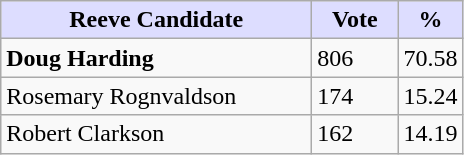<table class="wikitable">
<tr>
<th style="background:#ddf; width:200px;">Reeve Candidate</th>
<th style="background:#ddf; width:50px;">Vote</th>
<th style="background:#ddf; width:30px;">%</th>
</tr>
<tr>
<td><strong>Doug Harding</strong></td>
<td>806</td>
<td>70.58</td>
</tr>
<tr>
<td>Rosemary Rognvaldson</td>
<td>174</td>
<td>15.24</td>
</tr>
<tr>
<td>Robert Clarkson</td>
<td>162</td>
<td>14.19</td>
</tr>
</table>
